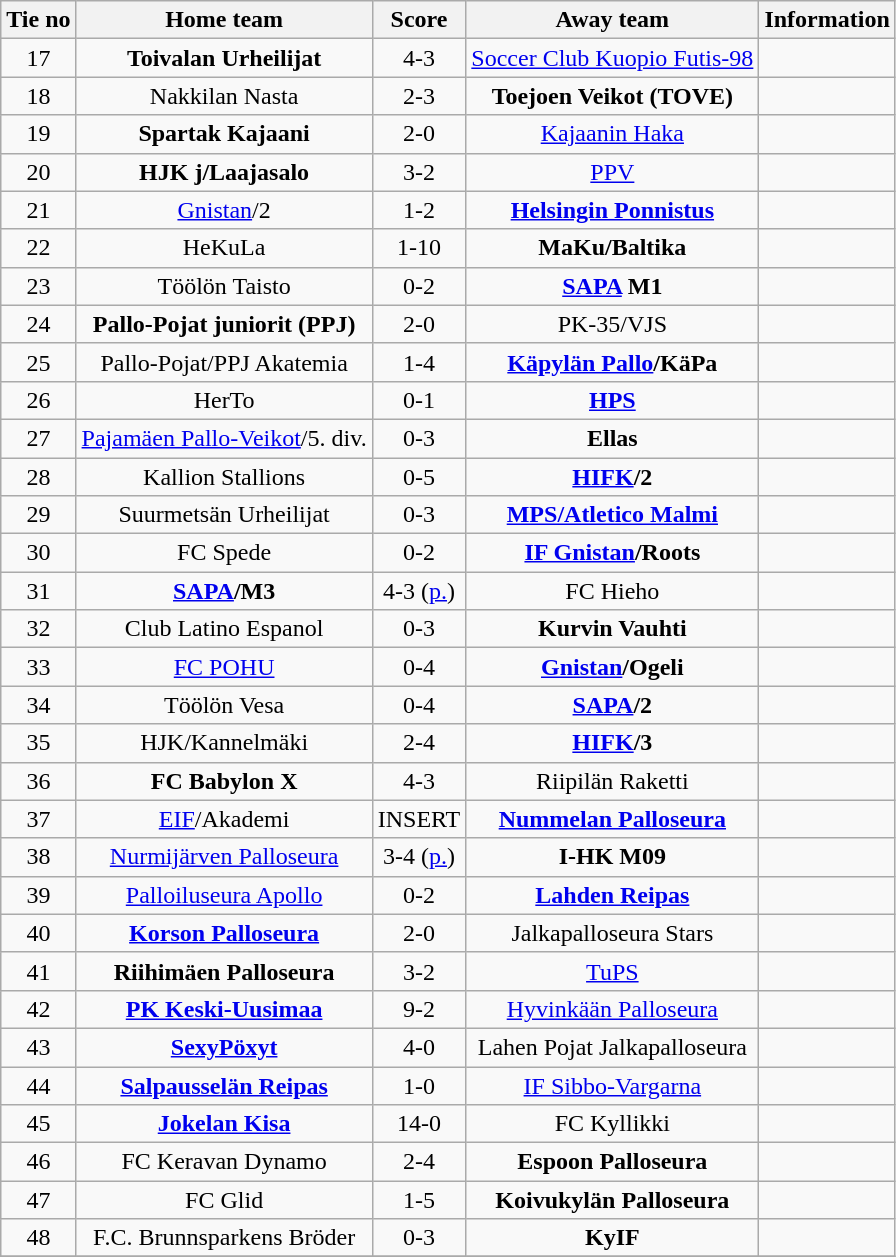<table class="wikitable" style="text-align:center">
<tr>
<th style= width="40px">Tie no</th>
<th style= width="150px">Home team</th>
<th style= width="60px">Score</th>
<th style= width="150px">Away team</th>
<th style= width="30px">Information</th>
</tr>
<tr>
<td>17</td>
<td><strong>Toivalan Urheilijat</strong></td>
<td>4-3</td>
<td><a href='#'>Soccer Club Kuopio Futis-98</a></td>
<td></td>
</tr>
<tr>
<td>18</td>
<td>Nakkilan Nasta</td>
<td>2-3</td>
<td><strong>Toejoen Veikot (TOVE)</strong></td>
<td></td>
</tr>
<tr>
<td>19</td>
<td><strong>Spartak Kajaani</strong></td>
<td>2-0</td>
<td><a href='#'>Kajaanin Haka</a></td>
<td></td>
</tr>
<tr>
<td>20</td>
<td><strong>HJK j/Laajasalo</strong></td>
<td>3-2</td>
<td><a href='#'>PPV</a></td>
<td></td>
</tr>
<tr>
<td>21</td>
<td><a href='#'>Gnistan</a>/2</td>
<td>1-2</td>
<td><strong><a href='#'>Helsingin Ponnistus</a></strong></td>
<td></td>
</tr>
<tr>
<td>22</td>
<td>HeKuLa</td>
<td>1-10</td>
<td><strong>MaKu/Baltika</strong></td>
<td></td>
</tr>
<tr>
<td>23</td>
<td>Töölön Taisto</td>
<td>0-2</td>
<td><strong><a href='#'>SAPA</a> M1</strong></td>
<td></td>
</tr>
<tr>
<td>24</td>
<td><strong>Pallo-Pojat juniorit (PPJ)</strong></td>
<td>2-0</td>
<td>PK-35/VJS</td>
<td></td>
</tr>
<tr>
<td>25</td>
<td>Pallo-Pojat/PPJ Akatemia</td>
<td>1-4</td>
<td><strong><a href='#'>Käpylän Pallo</a>/KäPa</strong></td>
<td></td>
</tr>
<tr>
<td>26</td>
<td>HerTo</td>
<td>0-1</td>
<td><strong><a href='#'>HPS</a></strong></td>
<td></td>
</tr>
<tr>
<td>27</td>
<td><a href='#'>Pajamäen Pallo-Veikot</a>/5. div.</td>
<td>0-3</td>
<td><strong>Ellas</strong></td>
<td></td>
</tr>
<tr>
<td>28</td>
<td>Kallion Stallions</td>
<td>0-5</td>
<td><strong><a href='#'>HIFK</a>/2</strong></td>
<td></td>
</tr>
<tr>
<td>29</td>
<td>Suurmetsän Urheilijat</td>
<td>0-3</td>
<td><strong><a href='#'>MPS/Atletico Malmi</a></strong></td>
<td></td>
</tr>
<tr>
<td>30</td>
<td>FC Spede</td>
<td>0-2</td>
<td><strong><a href='#'>IF Gnistan</a>/Roots</strong></td>
<td></td>
</tr>
<tr>
<td>31</td>
<td><strong><a href='#'>SAPA</a>/M3</strong></td>
<td>4-3 (<a href='#'>p.</a>)</td>
<td>FC Hieho</td>
<td></td>
</tr>
<tr>
<td>32</td>
<td>Club Latino Espanol</td>
<td>0-3</td>
<td><strong>Kurvin Vauhti</strong></td>
<td></td>
</tr>
<tr>
<td>33</td>
<td><a href='#'>FC POHU</a></td>
<td>0-4</td>
<td><strong><a href='#'>Gnistan</a>/Ogeli</strong></td>
<td></td>
</tr>
<tr>
<td>34</td>
<td>Töölön Vesa</td>
<td>0-4</td>
<td><strong><a href='#'>SAPA</a>/2</strong></td>
<td></td>
</tr>
<tr>
<td>35</td>
<td>HJK/Kannelmäki</td>
<td>2-4</td>
<td><strong><a href='#'>HIFK</a>/3</strong></td>
<td></td>
</tr>
<tr>
<td>36</td>
<td><strong>FC Babylon X</strong></td>
<td>4-3</td>
<td>Riipilän Raketti</td>
<td></td>
</tr>
<tr>
<td>37</td>
<td><a href='#'>EIF</a>/Akademi</td>
<td>INSERT</td>
<td><strong><a href='#'>Nummelan Palloseura</a></strong></td>
<td></td>
</tr>
<tr>
<td>38</td>
<td><a href='#'>Nurmijärven Palloseura</a></td>
<td>3-4 (<a href='#'>p.</a>)</td>
<td><strong>I-HK M09</strong></td>
<td></td>
</tr>
<tr>
<td>39</td>
<td><a href='#'>Palloiluseura Apollo</a></td>
<td>0-2</td>
<td><strong><a href='#'>Lahden Reipas</a></strong></td>
<td></td>
</tr>
<tr>
<td>40</td>
<td><strong><a href='#'>Korson Palloseura</a></strong></td>
<td>2-0</td>
<td>Jalkapalloseura Stars</td>
<td></td>
</tr>
<tr>
<td>41</td>
<td><strong>Riihimäen Palloseura</strong></td>
<td>3-2</td>
<td><a href='#'>TuPS</a></td>
<td></td>
</tr>
<tr>
<td>42</td>
<td><strong><a href='#'>PK Keski-Uusimaa</a></strong></td>
<td>9-2</td>
<td><a href='#'>Hyvinkään Palloseura</a></td>
<td></td>
</tr>
<tr>
<td>43</td>
<td><strong><a href='#'>SexyPöxyt</a></strong></td>
<td>4-0</td>
<td>Lahen Pojat Jalkapalloseura</td>
<td></td>
</tr>
<tr>
<td>44</td>
<td><strong><a href='#'>Salpausselän Reipas</a></strong></td>
<td>1-0</td>
<td><a href='#'>IF Sibbo-Vargarna</a></td>
<td></td>
</tr>
<tr>
<td>45</td>
<td><strong><a href='#'>Jokelan Kisa</a></strong></td>
<td>14-0</td>
<td>FC Kyllikki</td>
<td></td>
</tr>
<tr>
<td>46</td>
<td>FC Keravan Dynamo</td>
<td>2-4</td>
<td><strong>Espoon Palloseura</strong></td>
<td></td>
</tr>
<tr>
<td>47</td>
<td>FC Glid</td>
<td>1-5</td>
<td><strong>Koivukylän Palloseura</strong></td>
<td></td>
</tr>
<tr>
<td>48</td>
<td>F.C. Brunnsparkens Bröder</td>
<td>0-3</td>
<td><strong>KyIF</strong></td>
<td></td>
</tr>
<tr>
</tr>
</table>
